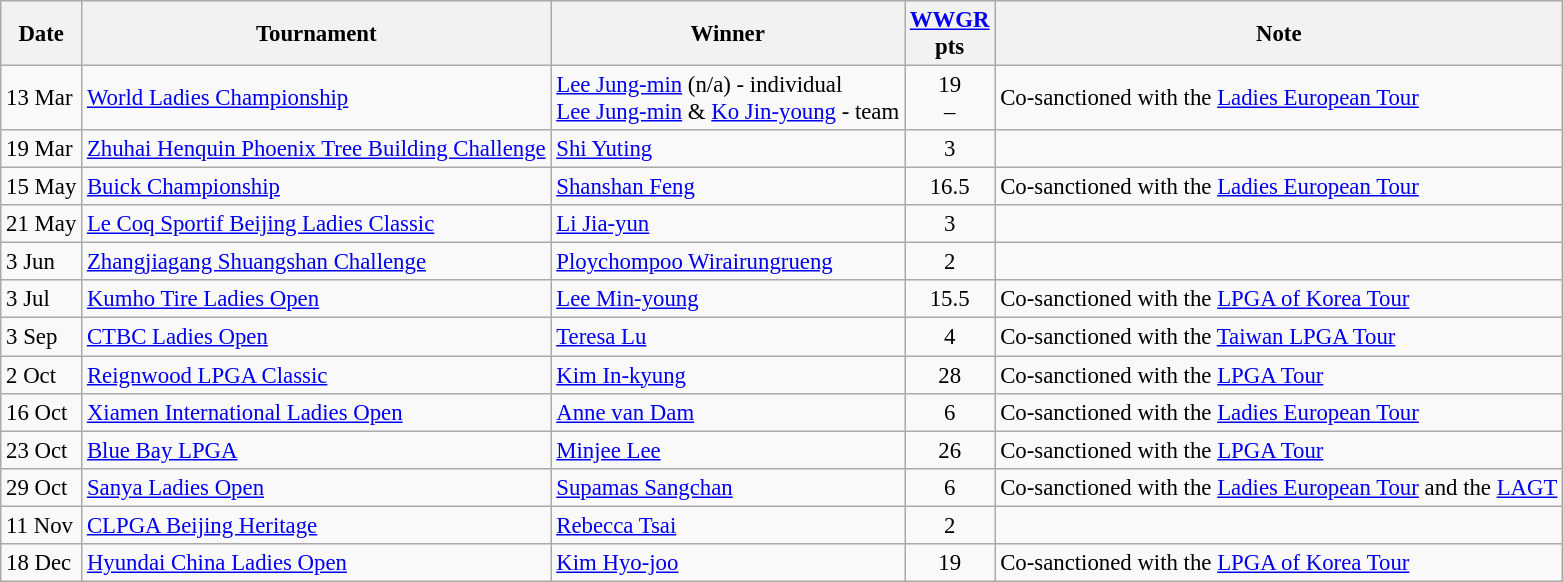<table class="wikitable sortable" style="font-size:95%;">
<tr>
<th>Date</th>
<th>Tournament</th>
<th>Winner</th>
<th><a href='#'>WWGR</a><br>pts</th>
<th>Note</th>
</tr>
<tr>
<td>13 Mar</td>
<td><a href='#'>World Ladies Championship</a></td>
<td> <a href='#'>Lee Jung-min</a> (n/a) - individual<br> <a href='#'>Lee Jung-min</a> & <a href='#'>Ko Jin-young</a> - team</td>
<td align=center>19<br>–</td>
<td>Co-sanctioned with the <a href='#'>Ladies European Tour</a></td>
</tr>
<tr>
<td>19 Mar</td>
<td><a href='#'>Zhuhai Henquin Phoenix Tree Building Challenge</a></td>
<td> <a href='#'>Shi Yuting</a></td>
<td align=center>3</td>
<td></td>
</tr>
<tr>
<td>15 May</td>
<td><a href='#'>Buick Championship</a></td>
<td> <a href='#'>Shanshan Feng</a></td>
<td align=center>16.5</td>
<td>Co-sanctioned with the <a href='#'>Ladies European Tour</a></td>
</tr>
<tr>
<td>21 May</td>
<td><a href='#'>Le Coq Sportif Beijing Ladies Classic</a></td>
<td> <a href='#'>Li Jia-yun</a></td>
<td align=center>3</td>
<td></td>
</tr>
<tr>
<td>3 Jun</td>
<td><a href='#'>Zhangjiagang Shuangshan Challenge</a></td>
<td> <a href='#'>Ploychompoo Wirairungrueng</a></td>
<td align=center>2</td>
<td></td>
</tr>
<tr>
<td>3 Jul</td>
<td><a href='#'>Kumho Tire Ladies Open</a></td>
<td> <a href='#'>Lee Min-young</a></td>
<td align=center>15.5</td>
<td>Co-sanctioned with the <a href='#'>LPGA of Korea Tour</a></td>
</tr>
<tr>
<td>3 Sep</td>
<td><a href='#'>CTBC Ladies Open</a></td>
<td> <a href='#'>Teresa Lu</a></td>
<td align=center>4</td>
<td>Co-sanctioned with the <a href='#'>Taiwan LPGA Tour</a></td>
</tr>
<tr>
<td>2 Oct</td>
<td><a href='#'>Reignwood LPGA Classic</a></td>
<td> <a href='#'>Kim In-kyung</a></td>
<td align=center>28</td>
<td>Co-sanctioned with the <a href='#'>LPGA Tour</a></td>
</tr>
<tr>
<td>16 Oct</td>
<td><a href='#'>Xiamen International Ladies Open</a></td>
<td> <a href='#'>Anne van Dam</a></td>
<td align=center>6</td>
<td>Co-sanctioned with the <a href='#'>Ladies European Tour</a></td>
</tr>
<tr>
<td>23 Oct</td>
<td><a href='#'>Blue Bay LPGA</a></td>
<td> <a href='#'>Minjee Lee</a></td>
<td align=center>26</td>
<td>Co-sanctioned with the <a href='#'>LPGA Tour</a></td>
</tr>
<tr>
<td>29 Oct</td>
<td><a href='#'>Sanya Ladies Open</a></td>
<td> <a href='#'>Supamas Sangchan</a></td>
<td align=center>6</td>
<td>Co-sanctioned with the <a href='#'>Ladies European Tour</a> and the <a href='#'>LAGT</a></td>
</tr>
<tr>
<td>11 Nov</td>
<td><a href='#'>CLPGA Beijing Heritage</a></td>
<td> <a href='#'>Rebecca Tsai</a></td>
<td align=center>2</td>
<td></td>
</tr>
<tr>
<td>18 Dec</td>
<td><a href='#'>Hyundai China Ladies Open</a></td>
<td> <a href='#'>Kim Hyo-joo</a></td>
<td align=center>19</td>
<td>Co-sanctioned with the <a href='#'>LPGA of Korea Tour</a></td>
</tr>
</table>
